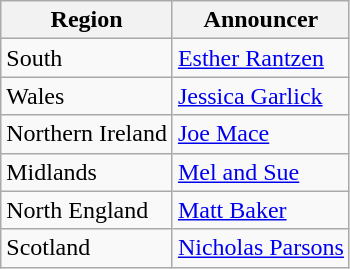<table class="wikitable">
<tr>
<th>Region</th>
<th>Announcer</th>
</tr>
<tr>
<td>South</td>
<td><a href='#'>Esther Rantzen</a></td>
</tr>
<tr>
<td>Wales</td>
<td><a href='#'>Jessica Garlick</a></td>
</tr>
<tr>
<td>Northern Ireland</td>
<td><a href='#'>Joe Mace</a></td>
</tr>
<tr>
<td>Midlands</td>
<td><a href='#'>Mel and Sue</a></td>
</tr>
<tr>
<td>North England</td>
<td><a href='#'>Matt Baker</a></td>
</tr>
<tr>
<td>Scotland</td>
<td><a href='#'>Nicholas Parsons</a></td>
</tr>
</table>
